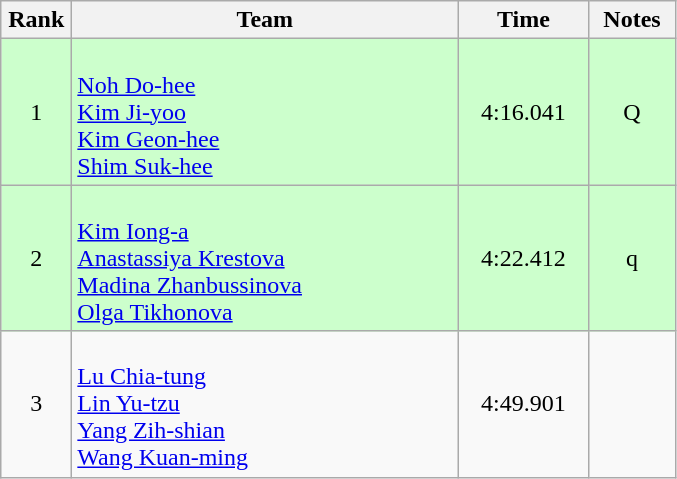<table class=wikitable style="text-align:center">
<tr>
<th width=40>Rank</th>
<th width=250>Team</th>
<th width=80>Time</th>
<th width=50>Notes</th>
</tr>
<tr bgcolor="ccffcc">
<td>1</td>
<td align=left><br><a href='#'>Noh Do-hee</a><br><a href='#'>Kim Ji-yoo</a><br><a href='#'>Kim Geon-hee</a><br><a href='#'>Shim Suk-hee</a></td>
<td>4:16.041</td>
<td>Q</td>
</tr>
<tr bgcolor="ccffcc">
<td>2</td>
<td align=left><br><a href='#'>Kim Iong-a</a><br><a href='#'>Anastassiya Krestova</a><br><a href='#'>Madina Zhanbussinova</a><br><a href='#'>Olga Tikhonova</a></td>
<td>4:22.412</td>
<td>q</td>
</tr>
<tr>
<td>3</td>
<td align=left><br><a href='#'>Lu Chia-tung</a><br><a href='#'>Lin Yu-tzu</a><br><a href='#'>Yang Zih-shian</a><br><a href='#'>Wang Kuan-ming</a></td>
<td>4:49.901</td>
<td></td>
</tr>
</table>
